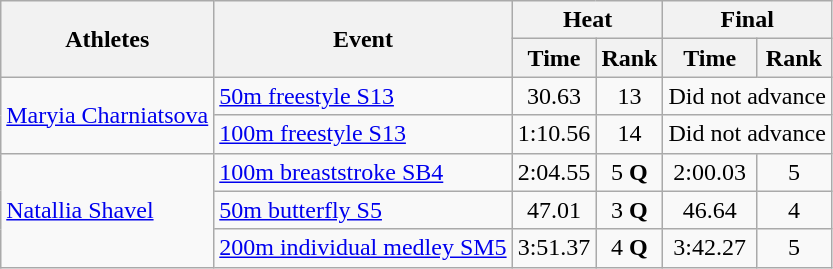<table class=wikitable>
<tr>
<th rowspan="2">Athletes</th>
<th rowspan="2">Event</th>
<th colspan="2">Heat</th>
<th colspan="2">Final</th>
</tr>
<tr>
<th>Time</th>
<th>Rank</th>
<th>Time</th>
<th>Rank</th>
</tr>
<tr align=center>
<td align=left rowspan=2><a href='#'>Maryia Charniatsova</a></td>
<td align=left><a href='#'>50m freestyle S13</a></td>
<td>30.63</td>
<td>13</td>
<td colspan=2>Did not advance</td>
</tr>
<tr align=center>
<td align=left><a href='#'>100m freestyle S13</a></td>
<td>1:10.56</td>
<td>14</td>
<td colspan=2>Did not advance</td>
</tr>
<tr align=center>
<td align=left rowspan=3><a href='#'>Natallia Shavel</a></td>
<td align=left><a href='#'>100m breaststroke SB4</a></td>
<td>2:04.55</td>
<td>5 <strong>Q</strong></td>
<td>2:00.03</td>
<td>5</td>
</tr>
<tr align=center>
<td align=left><a href='#'>50m butterfly S5</a></td>
<td>47.01</td>
<td>3 <strong>Q</strong></td>
<td>46.64</td>
<td>4</td>
</tr>
<tr align=center>
<td align=left><a href='#'>200m individual medley SM5</a></td>
<td>3:51.37</td>
<td>4 <strong>Q</strong></td>
<td>3:42.27</td>
<td>5</td>
</tr>
</table>
